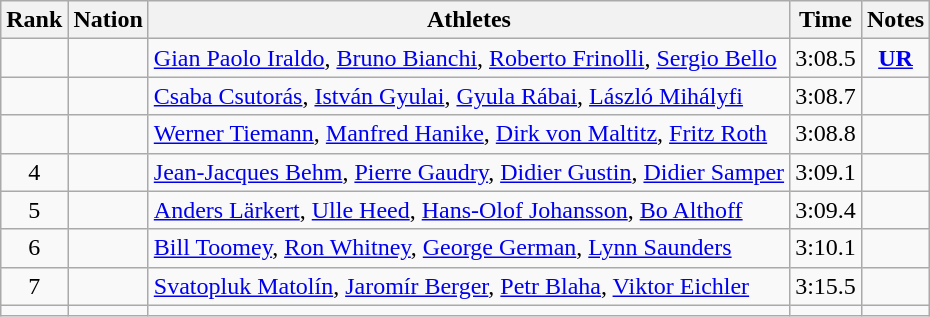<table class="wikitable sortable" style="text-align:center">
<tr>
<th>Rank</th>
<th>Nation</th>
<th>Athletes</th>
<th>Time</th>
<th>Notes</th>
</tr>
<tr>
<td></td>
<td align=left></td>
<td align=left><a href='#'>Gian Paolo Iraldo</a>, <a href='#'>Bruno Bianchi</a>, <a href='#'>Roberto Frinolli</a>, <a href='#'>Sergio Bello</a></td>
<td>3:08.5</td>
<td><strong><a href='#'>UR</a></strong></td>
</tr>
<tr>
<td></td>
<td align=left></td>
<td align=left><a href='#'>Csaba Csutorás</a>, <a href='#'>István Gyulai</a>, <a href='#'>Gyula Rábai</a>, <a href='#'>László Mihályfi</a></td>
<td>3:08.7</td>
<td></td>
</tr>
<tr>
<td></td>
<td align=left></td>
<td align=left><a href='#'>Werner Tiemann</a>, <a href='#'>Manfred Hanike</a>, <a href='#'>Dirk von Maltitz</a>, <a href='#'>Fritz Roth</a></td>
<td>3:08.8</td>
<td></td>
</tr>
<tr>
<td>4</td>
<td align=left></td>
<td align=left><a href='#'>Jean-Jacques Behm</a>, <a href='#'>Pierre Gaudry</a>, <a href='#'>Didier Gustin</a>, <a href='#'>Didier Samper</a></td>
<td>3:09.1</td>
<td></td>
</tr>
<tr>
<td>5</td>
<td align=left></td>
<td align=left><a href='#'>Anders Lärkert</a>, <a href='#'>Ulle Heed</a>, <a href='#'>Hans-Olof Johansson</a>, <a href='#'>Bo Althoff</a></td>
<td>3:09.4</td>
<td></td>
</tr>
<tr>
<td>6</td>
<td align=left></td>
<td align=left><a href='#'>Bill Toomey</a>, <a href='#'>Ron Whitney</a>, <a href='#'>George German</a>, <a href='#'>Lynn Saunders</a></td>
<td>3:10.1</td>
<td></td>
</tr>
<tr>
<td>7</td>
<td align=left></td>
<td align=left><a href='#'>Svatopluk Matolín</a>, <a href='#'>Jaromír Berger</a>, <a href='#'>Petr Blaha</a>, <a href='#'>Viktor Eichler</a></td>
<td>3:15.5</td>
<td></td>
</tr>
<tr>
<td></td>
<td align=left></td>
<td align=left></td>
<td></td>
<td></td>
</tr>
</table>
